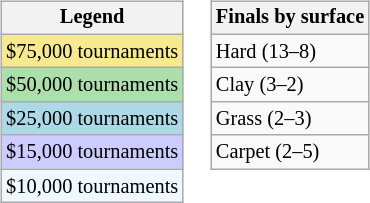<table>
<tr valign=top>
<td><br><table class=wikitable style="font-size:85%">
<tr>
<th>Legend</th>
</tr>
<tr style="background:#f7e98e;">
<td>$75,000 tournaments</td>
</tr>
<tr style="background:#addfad;">
<td>$50,000 tournaments</td>
</tr>
<tr style="background:lightblue;">
<td>$25,000 tournaments</td>
</tr>
<tr style="background:#ccccff;">
<td>$15,000 tournaments</td>
</tr>
<tr style="background:#f0f8ff;">
<td>$10,000 tournaments</td>
</tr>
</table>
</td>
<td><br><table class=wikitable style="font-size:85%">
<tr>
<th>Finals by surface</th>
</tr>
<tr>
<td>Hard (13–8)</td>
</tr>
<tr>
<td>Clay (3–2)</td>
</tr>
<tr>
<td>Grass (2–3)</td>
</tr>
<tr>
<td>Carpet (2–5)</td>
</tr>
</table>
</td>
</tr>
</table>
